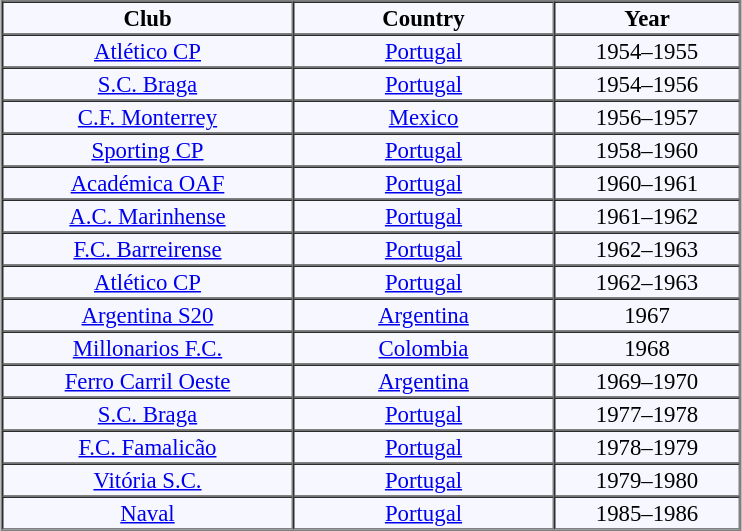<table align="center" bgcolor="#f7f8ff" border="1" cellspacing="0" style="font-size: 95%; border: gray solid 1px; border-">
<tr>
<th width="190">Club</th>
<th width="170">Country</th>
<th width="120">Year</th>
</tr>
<tr align="center">
<td><a href='#'>Atlético CP</a></td>
<td> <a href='#'>Portugal</a></td>
<td>1954–1955</td>
</tr>
<tr align="center">
<td><a href='#'>S.C. Braga</a></td>
<td> <a href='#'>Portugal</a></td>
<td>1954–1956</td>
</tr>
<tr align="center">
<td><a href='#'>C.F. Monterrey</a></td>
<td> <a href='#'>Mexico</a></td>
<td>1956–1957</td>
</tr>
<tr align="center">
<td><a href='#'>Sporting CP</a></td>
<td> <a href='#'>Portugal</a></td>
<td>1958–1960</td>
</tr>
<tr align="center">
<td><a href='#'>Académica OAF</a></td>
<td> <a href='#'>Portugal</a></td>
<td>1960–1961</td>
</tr>
<tr align="center">
<td><a href='#'>A.C. Marinhense</a></td>
<td> <a href='#'>Portugal</a></td>
<td>1961–1962</td>
</tr>
<tr align="center">
<td><a href='#'>F.C. Barreirense</a></td>
<td> <a href='#'>Portugal</a></td>
<td>1962–1963</td>
</tr>
<tr align="center">
<td><a href='#'>Atlético CP</a></td>
<td> <a href='#'>Portugal</a></td>
<td>1962–1963</td>
</tr>
<tr align="center">
<td><a href='#'>Argentina S20</a></td>
<td> <a href='#'>Argentina</a></td>
<td>1967</td>
</tr>
<tr align="center">
<td><a href='#'>Millonarios F.C.</a></td>
<td> <a href='#'>Colombia</a></td>
<td>1968</td>
</tr>
<tr align="center">
<td><a href='#'>Ferro Carril Oeste</a></td>
<td> <a href='#'>Argentina</a></td>
<td>1969–1970</td>
</tr>
<tr align="center">
<td><a href='#'>S.C. Braga</a></td>
<td> <a href='#'>Portugal</a></td>
<td>1977–1978</td>
</tr>
<tr align="center">
<td><a href='#'>F.C. Famalicão</a></td>
<td> <a href='#'>Portugal</a></td>
<td>1978–1979</td>
</tr>
<tr align="center">
<td><a href='#'>Vitória S.C.</a></td>
<td> <a href='#'>Portugal</a></td>
<td>1979–1980</td>
</tr>
<tr align="center">
<td><a href='#'>Naval</a></td>
<td> <a href='#'>Portugal</a></td>
<td>1985–1986</td>
</tr>
</table>
